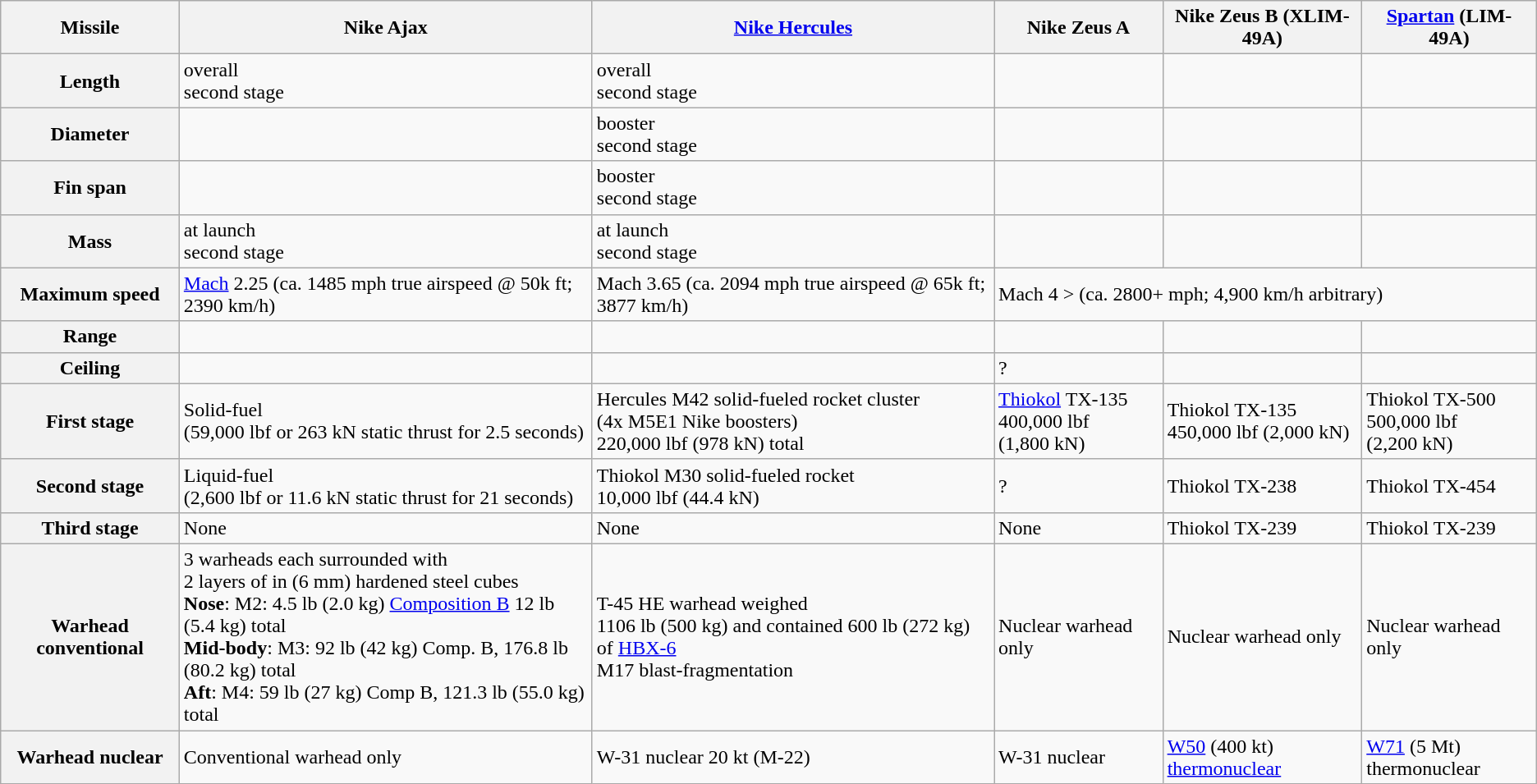<table class="wikitable">
<tr>
<th>Missile</th>
<th>Nike Ajax</th>
<th><a href='#'>Nike Hercules</a></th>
<th>Nike Zeus A</th>
<th>Nike Zeus B (XLIM-49A)</th>
<th><a href='#'>Spartan</a> (LIM-49A)</th>
</tr>
<tr>
<th>Length</th>
<td> overall<br>second stage</td>
<td> overall<br> second stage</td>
<td></td>
<td></td>
<td></td>
</tr>
<tr>
<th>Diameter</th>
<td></td>
<td> booster<br> second stage</td>
<td></td>
<td></td>
<td></td>
</tr>
<tr>
<th>Fin span</th>
<td></td>
<td> booster<br> second stage</td>
<td></td>
<td></td>
<td></td>
</tr>
<tr>
<th>Mass</th>
<td> at launch<br> second stage</td>
<td> at launch<br> second stage</td>
<td></td>
<td></td>
<td></td>
</tr>
<tr>
<th>Maximum speed</th>
<td><a href='#'>Mach</a> 2.25 (ca. 1485 mph true airspeed  @ 50k ft; 2390 km/h)</td>
<td>Mach 3.65 (ca. 2094 mph true airspeed @ 65k ft; 3877 km/h)</td>
<td colspan=3>Mach 4 > (ca. 2800+ mph; 4,900 km/h arbitrary)</td>
</tr>
<tr>
<th>Range</th>
<td></td>
<td></td>
<td></td>
<td></td>
<td></td>
</tr>
<tr>
<th>Ceiling</th>
<td></td>
<td></td>
<td>?</td>
<td></td>
<td></td>
</tr>
<tr>
<th>First stage</th>
<td>Solid-fuel<br>(59,000 lbf or 263 kN static thrust for 2.5 seconds)</td>
<td>Hercules M42 solid-fueled rocket cluster<br>(4x M5E1 Nike boosters)<br>220,000 lbf (978 kN) total</td>
<td><a href='#'>Thiokol</a> TX-135<br>400,000 lbf (1,800 kN)</td>
<td>Thiokol TX-135<br>450,000 lbf (2,000 kN)</td>
<td>Thiokol TX-500<br>500,000 lbf (2,200 kN)</td>
</tr>
<tr>
<th>Second stage</th>
<td>Liquid-fuel<br>(2,600 lbf or 11.6 kN static thrust for 21 seconds)</td>
<td>Thiokol M30 solid-fueled rocket<br>10,000 lbf (44.4 kN)</td>
<td>?</td>
<td>Thiokol TX-238</td>
<td>Thiokol TX-454</td>
</tr>
<tr>
<th>Third stage</th>
<td>None</td>
<td>None</td>
<td>None</td>
<td>Thiokol TX-239</td>
<td>Thiokol TX-239</td>
</tr>
<tr>
<th>Warhead conventional</th>
<td>3 warheads each surrounded with<br>2 layers of  in (6 mm) hardened steel cubes<br><strong>Nose</strong>: M2: 4.5 lb (2.0 kg) <a href='#'>Composition B</a> 12 lb (5.4 kg) total<br><strong>Mid-body</strong>: M3: 92 lb (42 kg) Comp. B, 176.8 lb (80.2 kg) total<br><strong>Aft</strong>: M4: 59 lb (27 kg) Comp B, 121.3 lb (55.0 kg) total</td>
<td>T-45 HE warhead weighed<br>1106 lb (500 kg) and contained 600 lb (272 kg) of <a href='#'>HBX-6</a><br>M17 blast-fragmentation</td>
<td>Nuclear warhead only</td>
<td>Nuclear warhead only</td>
<td>Nuclear warhead only</td>
</tr>
<tr>
<th>Warhead nuclear</th>
<td>Conventional warhead only</td>
<td>W-31 nuclear 20 kt (M-22)</td>
<td>W-31 nuclear</td>
<td><a href='#'>W50</a> (400 kt)<br><a href='#'>thermonuclear</a></td>
<td><a href='#'>W71</a> (5 Mt)<br>thermonuclear</td>
</tr>
</table>
